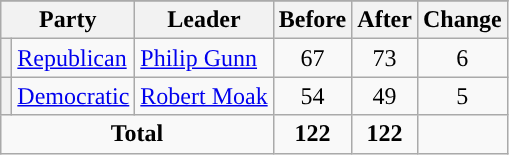<table class="wikitable" style="text-align:center;">
<tr>
</tr>
<tr>
<th colspan=2>Party</th>
<th>Leader</th>
<th>Before</th>
<th>After</th>
<th>Change</th>
</tr>
<tr>
<th style="background-color:"></th>
<td style="text-align:left;"><a href='#'>Republican</a></td>
<td style="text-align:left;"><a href='#'>Philip Gunn</a></td>
<td>67</td>
<td>73</td>
<td> 6</td>
</tr>
<tr>
<th style="background-color:"></th>
<td style="text-align:left;"><a href='#'>Democratic</a></td>
<td style="text-align:left;"><a href='#'>Robert Moak</a></td>
<td>54</td>
<td>49</td>
<td> 5</td>
</tr>
<tr>
<td colspan=3><strong>Total</strong></td>
<td><strong>122</strong></td>
<td><strong>122</strong></td>
</tr>
</table>
